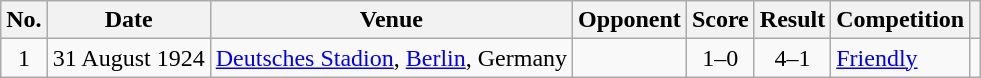<table class="wikitable sortable">
<tr>
<th scope="col">No.</th>
<th scope="col">Date</th>
<th scope="col">Venue</th>
<th scope="col">Opponent</th>
<th scope="col">Score</th>
<th scope="col">Result</th>
<th scope="col">Competition</th>
<th scope="col" class="unsortable"></th>
</tr>
<tr>
<td align="center">1</td>
<td>31 August 1924</td>
<td><a href='#'>Deutsches Stadion</a>, <a href='#'>Berlin</a>, Germany</td>
<td></td>
<td align="center">1–0</td>
<td align="center">4–1</td>
<td><a href='#'>Friendly</a></td>
<td></td>
</tr>
</table>
